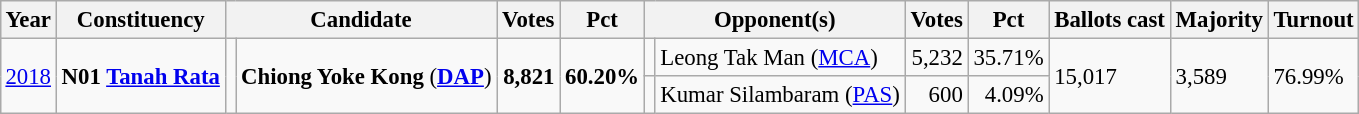<table class="wikitable" style="margin:0.5em ; font-size:95%">
<tr>
<th>Year</th>
<th>Constituency</th>
<th colspan=2>Candidate</th>
<th>Votes</th>
<th>Pct</th>
<th colspan=2>Opponent(s)</th>
<th>Votes</th>
<th>Pct</th>
<th>Ballots cast</th>
<th>Majority</th>
<th>Turnout</th>
</tr>
<tr>
<td rowspan=2><a href='#'>2018</a></td>
<td rowspan=2><strong>N01 <a href='#'>Tanah Rata</a></strong></td>
<td rowspan=2 ></td>
<td rowspan=2><strong>Chiong Yoke Kong</strong> (<a href='#'><strong>DAP</strong></a>)</td>
<td rowspan=2 align=right><strong>8,821</strong></td>
<td rowspan=2><strong>60.20%</strong></td>
<td></td>
<td>Leong Tak Man (<a href='#'>MCA</a>)</td>
<td align=right>5,232</td>
<td>35.71%</td>
<td rowspan=2>15,017</td>
<td rowspan=2>3,589</td>
<td rowspan=2>76.99%</td>
</tr>
<tr>
<td></td>
<td>Kumar Silambaram (<a href='#'>PAS</a>)</td>
<td align=right>600</td>
<td align=right>4.09%</td>
</tr>
</table>
